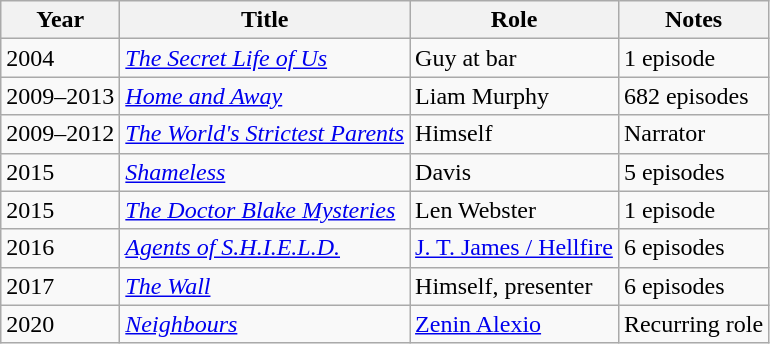<table class="wikitable sortable">
<tr>
<th>Year</th>
<th>Title</th>
<th>Role</th>
<th>Notes</th>
</tr>
<tr>
<td>2004</td>
<td><em><a href='#'>The Secret Life of Us</a></em></td>
<td>Guy at bar</td>
<td>1 episode</td>
</tr>
<tr>
<td>2009–2013</td>
<td><em><a href='#'>Home and Away</a></em></td>
<td>Liam Murphy</td>
<td>682 episodes</td>
</tr>
<tr>
<td>2009–2012</td>
<td><em><a href='#'>The World's Strictest Parents</a></em></td>
<td>Himself</td>
<td>Narrator</td>
</tr>
<tr>
<td>2015</td>
<td><em><a href='#'>Shameless</a></em></td>
<td>Davis</td>
<td>5 episodes</td>
</tr>
<tr>
<td>2015</td>
<td><em><a href='#'>The Doctor Blake Mysteries</a></em></td>
<td>Len Webster</td>
<td>1 episode</td>
</tr>
<tr>
<td>2016</td>
<td><em><a href='#'>Agents of S.H.I.E.L.D.</a></em></td>
<td><a href='#'>J. T. James / Hellfire</a></td>
<td>6 episodes</td>
</tr>
<tr>
<td>2017</td>
<td><em><a href='#'>The Wall</a></em></td>
<td>Himself, presenter</td>
<td>6 episodes</td>
</tr>
<tr>
<td>2020</td>
<td><em><a href='#'>Neighbours</a></em></td>
<td><a href='#'>Zenin Alexio</a></td>
<td>Recurring role</td>
</tr>
</table>
